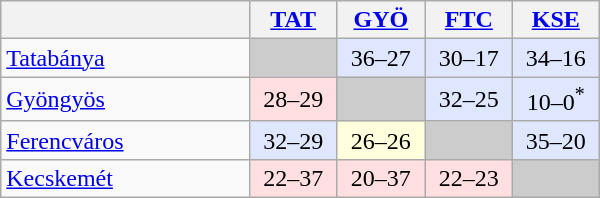<table class="wikitable" style="text-align: center;" width="400">
<tr>
<th width=200></th>
<th width=60><a href='#'>TAT</a></th>
<th width=60><a href='#'>GYÖ</a></th>
<th width=60><a href='#'>FTC</a></th>
<th width=60><a href='#'>KSE</a></th>
</tr>
<tr>
<td style="text-align: left;"><a href='#'>Tatabánya</a></td>
<td bgcolor=#CCCCCC> </td>
<td bgcolor=#DFE7FF>36–27</td>
<td bgcolor=#DFE7FF>30–17</td>
<td bgcolor=#DFE7FF>34–16</td>
</tr>
<tr>
<td style="text-align: left;"><a href='#'>Gyöngyös</a></td>
<td bgcolor=#FFDFDF>28–29</td>
<td bgcolor=#CCCCCC> </td>
<td bgcolor=#DFE7FF>32–25</td>
<td bgcolor=#DFE7FF>10–0<sup>*</sup></td>
</tr>
<tr>
<td style="text-align: left;"><a href='#'>Ferencváros</a></td>
<td bgcolor=#DFE7FF>32–29</td>
<td bgcolor=#FFFFDD>26–26</td>
<td bgcolor=#CCCCCC> </td>
<td bgcolor=#DFE7FF>35–20</td>
</tr>
<tr>
<td style="text-align: left;"><a href='#'>Kecskemét</a></td>
<td bgcolor=#FFDFDF>22–37</td>
<td bgcolor=#FFDFDF>20–37</td>
<td bgcolor=#FFDFDF>22–23</td>
<td bgcolor=#CCCCCC> </td>
</tr>
</table>
